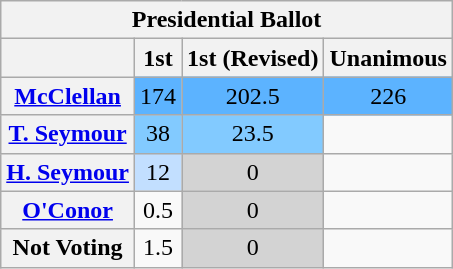<table class="wikitable sortable" style="text-align:center">
<tr>
<th colspan="4"><strong>Presidential Ballot</strong></th>
</tr>
<tr>
<th></th>
<th>1st</th>
<th>1st (Revised)</th>
<th>Unanimous</th>
</tr>
<tr>
<th><a href='#'>McClellan</a></th>
<td style="background:#5cb3ff">174</td>
<td style="background:#5cb3ff">202.5</td>
<td style="background:#5cb3ff">226</td>
</tr>
<tr>
<th><a href='#'>T. Seymour</a></th>
<td style="background:#82caff">38</td>
<td style="background:#82caff">23.5</td>
<td></td>
</tr>
<tr>
<th><a href='#'>H. Seymour</a></th>
<td style="background:#c2dfff">12</td>
<td style="background:#d3d3d3">0</td>
<td></td>
</tr>
<tr>
<th><a href='#'>O'Conor</a></th>
<td>0.5</td>
<td style="background:#d3d3d3">0</td>
<td></td>
</tr>
<tr>
<th>Not Voting</th>
<td>1.5</td>
<td style="background:#d3d3d3">0</td>
<td></td>
</tr>
</table>
